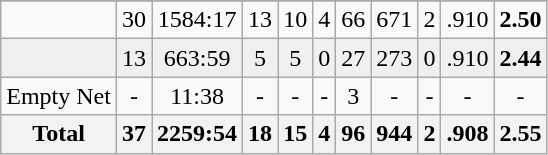<table class="wikitable sortable">
<tr align="center">
</tr>
<tr align="center" bgcolor="">
<td></td>
<td>30</td>
<td>1584:17</td>
<td>13</td>
<td>10</td>
<td>4</td>
<td>66</td>
<td>671</td>
<td>2</td>
<td>.910</td>
<td><strong>2.50</strong></td>
</tr>
<tr align="center" bgcolor="f0f0f0">
<td></td>
<td>13</td>
<td>663:59</td>
<td>5</td>
<td>5</td>
<td>0</td>
<td>27</td>
<td>273</td>
<td>0</td>
<td>.910</td>
<td><strong>2.44</strong></td>
</tr>
<tr align="center" bgcolor="">
<td>Empty Net</td>
<td>-</td>
<td>11:38</td>
<td>-</td>
<td>-</td>
<td>-</td>
<td>3</td>
<td>-</td>
<td>-</td>
<td>-</td>
<td>-</td>
</tr>
<tr>
<th>Total</th>
<th>37</th>
<th>2259:54</th>
<th>18</th>
<th>15</th>
<th>4</th>
<th>96</th>
<th>944</th>
<th>2</th>
<th>.908</th>
<th>2.55</th>
</tr>
</table>
